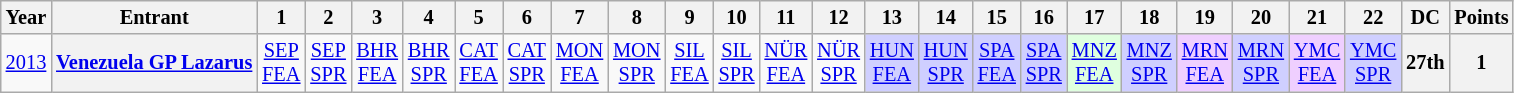<table class="wikitable" style="text-align:center; font-size:85%">
<tr>
<th>Year</th>
<th>Entrant</th>
<th>1</th>
<th>2</th>
<th>3</th>
<th>4</th>
<th>5</th>
<th>6</th>
<th>7</th>
<th>8</th>
<th>9</th>
<th>10</th>
<th>11</th>
<th>12</th>
<th>13</th>
<th>14</th>
<th>15</th>
<th>16</th>
<th>17</th>
<th>18</th>
<th>19</th>
<th>20</th>
<th>21</th>
<th>22</th>
<th>DC</th>
<th>Points</th>
</tr>
<tr>
<td><a href='#'>2013</a></td>
<th nowrap><a href='#'>Venezuela GP Lazarus</a></th>
<td><a href='#'>SEP<br>FEA</a></td>
<td><a href='#'>SEP<br>SPR</a></td>
<td><a href='#'>BHR<br>FEA</a></td>
<td><a href='#'>BHR<br>SPR</a></td>
<td><a href='#'>CAT<br>FEA</a></td>
<td><a href='#'>CAT<br>SPR</a></td>
<td><a href='#'>MON<br>FEA</a></td>
<td><a href='#'>MON<br>SPR</a></td>
<td><a href='#'>SIL<br>FEA</a></td>
<td><a href='#'>SIL<br>SPR</a></td>
<td><a href='#'>NÜR<br>FEA</a></td>
<td><a href='#'>NÜR<br>SPR</a></td>
<td style="background:#CFCFFF;"><a href='#'>HUN<br>FEA</a><br></td>
<td style="background:#CFCFFF;"><a href='#'>HUN<br>SPR</a><br></td>
<td style="background:#CFCFFF;"><a href='#'>SPA<br>FEA</a><br></td>
<td style="background:#CFCFFF;"><a href='#'>SPA<br>SPR</a><br></td>
<td style="background:#DFFFDF;"><a href='#'>MNZ<br>FEA</a><br></td>
<td style="background:#CFCFFF;"><a href='#'>MNZ<br>SPR</a><br></td>
<td style="background:#EFCFFF;"><a href='#'>MRN<br>FEA</a><br></td>
<td style="background:#CFCFFF;"><a href='#'>MRN<br>SPR</a><br></td>
<td style="background:#EFCFFF;"><a href='#'>YMC<br>FEA</a><br></td>
<td style="background:#CFCFFF;"><a href='#'>YMC<br>SPR</a><br></td>
<th>27th</th>
<th>1</th>
</tr>
</table>
